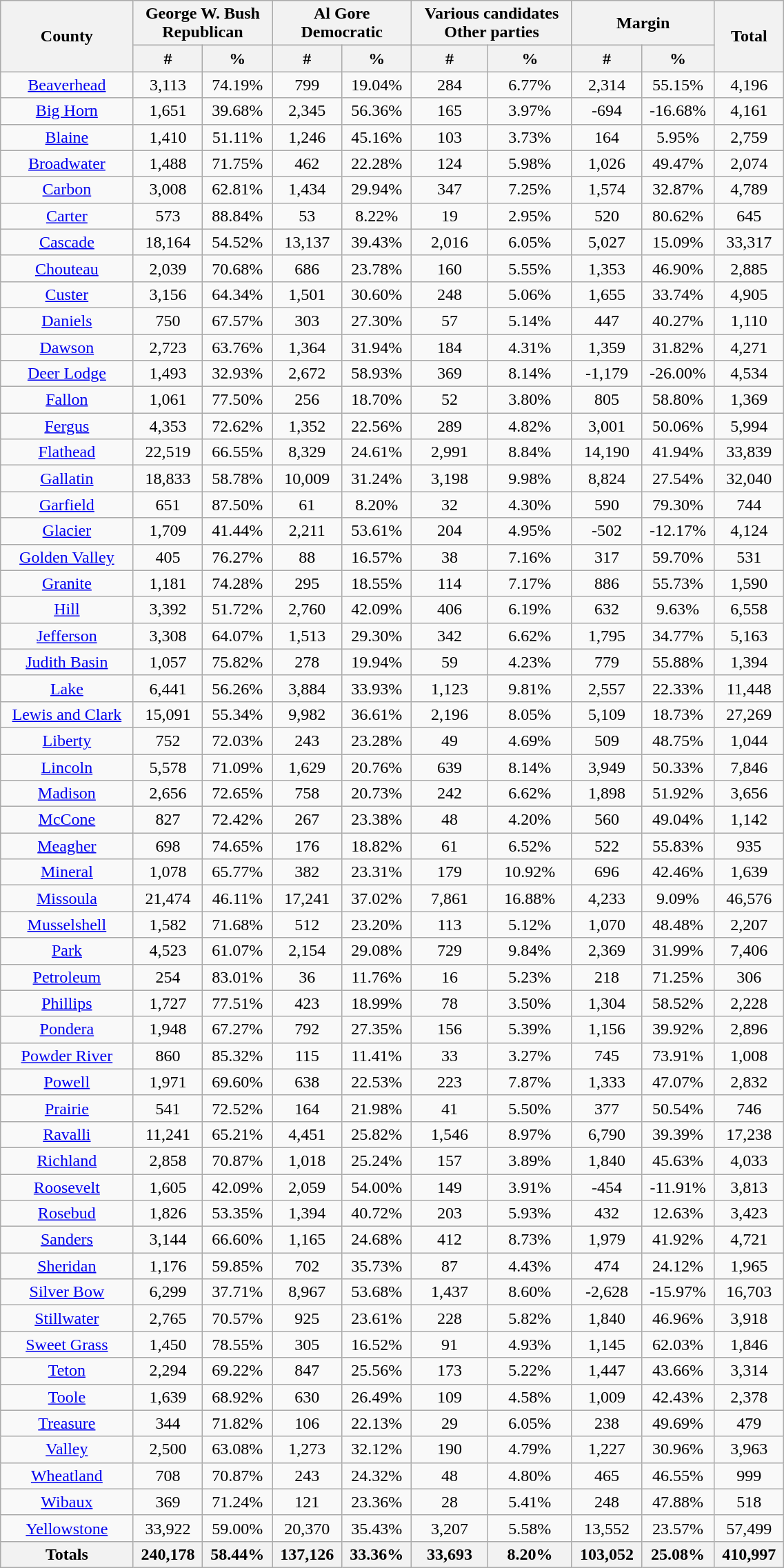<table width="60%" class="wikitable sortable">
<tr>
<th rowspan="2">County</th>
<th colspan="2">George W. Bush<br>Republican</th>
<th colspan="2">Al Gore<br>Democratic</th>
<th colspan="2">Various candidates<br>Other parties</th>
<th colspan="2">Margin</th>
<th rowspan="2">Total</th>
</tr>
<tr>
<th style="text-align:center;" data-sort-type="number">#</th>
<th style="text-align:center;" data-sort-type="number">%</th>
<th style="text-align:center;" data-sort-type="number">#</th>
<th style="text-align:center;" data-sort-type="number">%</th>
<th style="text-align:center;" data-sort-type="number">#</th>
<th style="text-align:center;" data-sort-type="number">%</th>
<th style="text-align:center;" data-sort-type="number">#</th>
<th style="text-align:center;" data-sort-type="number">%</th>
</tr>
<tr style="text-align:center;">
<td><a href='#'>Beaverhead</a></td>
<td>3,113</td>
<td>74.19%</td>
<td>799</td>
<td>19.04%</td>
<td>284</td>
<td>6.77%</td>
<td>2,314</td>
<td>55.15%</td>
<td>4,196</td>
</tr>
<tr style="text-align:center;">
<td><a href='#'>Big Horn</a></td>
<td>1,651</td>
<td>39.68%</td>
<td>2,345</td>
<td>56.36%</td>
<td>165</td>
<td>3.97%</td>
<td>-694</td>
<td>-16.68%</td>
<td>4,161</td>
</tr>
<tr style="text-align:center;">
<td><a href='#'>Blaine</a></td>
<td>1,410</td>
<td>51.11%</td>
<td>1,246</td>
<td>45.16%</td>
<td>103</td>
<td>3.73%</td>
<td>164</td>
<td>5.95%</td>
<td>2,759</td>
</tr>
<tr style="text-align:center;">
<td><a href='#'>Broadwater</a></td>
<td>1,488</td>
<td>71.75%</td>
<td>462</td>
<td>22.28%</td>
<td>124</td>
<td>5.98%</td>
<td>1,026</td>
<td>49.47%</td>
<td>2,074</td>
</tr>
<tr style="text-align:center;">
<td><a href='#'>Carbon</a></td>
<td>3,008</td>
<td>62.81%</td>
<td>1,434</td>
<td>29.94%</td>
<td>347</td>
<td>7.25%</td>
<td>1,574</td>
<td>32.87%</td>
<td>4,789</td>
</tr>
<tr style="text-align:center;">
<td><a href='#'>Carter</a></td>
<td>573</td>
<td>88.84%</td>
<td>53</td>
<td>8.22%</td>
<td>19</td>
<td>2.95%</td>
<td>520</td>
<td>80.62%</td>
<td>645</td>
</tr>
<tr style="text-align:center;">
<td><a href='#'>Cascade</a></td>
<td>18,164</td>
<td>54.52%</td>
<td>13,137</td>
<td>39.43%</td>
<td>2,016</td>
<td>6.05%</td>
<td>5,027</td>
<td>15.09%</td>
<td>33,317</td>
</tr>
<tr style="text-align:center;">
<td><a href='#'>Chouteau</a></td>
<td>2,039</td>
<td>70.68%</td>
<td>686</td>
<td>23.78%</td>
<td>160</td>
<td>5.55%</td>
<td>1,353</td>
<td>46.90%</td>
<td>2,885</td>
</tr>
<tr style="text-align:center;">
<td><a href='#'>Custer</a></td>
<td>3,156</td>
<td>64.34%</td>
<td>1,501</td>
<td>30.60%</td>
<td>248</td>
<td>5.06%</td>
<td>1,655</td>
<td>33.74%</td>
<td>4,905</td>
</tr>
<tr style="text-align:center;">
<td><a href='#'>Daniels</a></td>
<td>750</td>
<td>67.57%</td>
<td>303</td>
<td>27.30%</td>
<td>57</td>
<td>5.14%</td>
<td>447</td>
<td>40.27%</td>
<td>1,110</td>
</tr>
<tr style="text-align:center;">
<td><a href='#'>Dawson</a></td>
<td>2,723</td>
<td>63.76%</td>
<td>1,364</td>
<td>31.94%</td>
<td>184</td>
<td>4.31%</td>
<td>1,359</td>
<td>31.82%</td>
<td>4,271</td>
</tr>
<tr style="text-align:center;">
<td><a href='#'>Deer Lodge</a></td>
<td>1,493</td>
<td>32.93%</td>
<td>2,672</td>
<td>58.93%</td>
<td>369</td>
<td>8.14%</td>
<td>-1,179</td>
<td>-26.00%</td>
<td>4,534</td>
</tr>
<tr style="text-align:center;">
<td><a href='#'>Fallon</a></td>
<td>1,061</td>
<td>77.50%</td>
<td>256</td>
<td>18.70%</td>
<td>52</td>
<td>3.80%</td>
<td>805</td>
<td>58.80%</td>
<td>1,369</td>
</tr>
<tr style="text-align:center;">
<td><a href='#'>Fergus</a></td>
<td>4,353</td>
<td>72.62%</td>
<td>1,352</td>
<td>22.56%</td>
<td>289</td>
<td>4.82%</td>
<td>3,001</td>
<td>50.06%</td>
<td>5,994</td>
</tr>
<tr style="text-align:center;">
<td><a href='#'>Flathead</a></td>
<td>22,519</td>
<td>66.55%</td>
<td>8,329</td>
<td>24.61%</td>
<td>2,991</td>
<td>8.84%</td>
<td>14,190</td>
<td>41.94%</td>
<td>33,839</td>
</tr>
<tr style="text-align:center;">
<td><a href='#'>Gallatin</a></td>
<td>18,833</td>
<td>58.78%</td>
<td>10,009</td>
<td>31.24%</td>
<td>3,198</td>
<td>9.98%</td>
<td>8,824</td>
<td>27.54%</td>
<td>32,040</td>
</tr>
<tr style="text-align:center;">
<td><a href='#'>Garfield</a></td>
<td>651</td>
<td>87.50%</td>
<td>61</td>
<td>8.20%</td>
<td>32</td>
<td>4.30%</td>
<td>590</td>
<td>79.30%</td>
<td>744</td>
</tr>
<tr style="text-align:center;">
<td><a href='#'>Glacier</a></td>
<td>1,709</td>
<td>41.44%</td>
<td>2,211</td>
<td>53.61%</td>
<td>204</td>
<td>4.95%</td>
<td>-502</td>
<td>-12.17%</td>
<td>4,124</td>
</tr>
<tr style="text-align:center;">
<td><a href='#'>Golden Valley</a></td>
<td>405</td>
<td>76.27%</td>
<td>88</td>
<td>16.57%</td>
<td>38</td>
<td>7.16%</td>
<td>317</td>
<td>59.70%</td>
<td>531</td>
</tr>
<tr style="text-align:center;">
<td><a href='#'>Granite</a></td>
<td>1,181</td>
<td>74.28%</td>
<td>295</td>
<td>18.55%</td>
<td>114</td>
<td>7.17%</td>
<td>886</td>
<td>55.73%</td>
<td>1,590</td>
</tr>
<tr style="text-align:center;">
<td><a href='#'>Hill</a></td>
<td>3,392</td>
<td>51.72%</td>
<td>2,760</td>
<td>42.09%</td>
<td>406</td>
<td>6.19%</td>
<td>632</td>
<td>9.63%</td>
<td>6,558</td>
</tr>
<tr style="text-align:center;">
<td><a href='#'>Jefferson</a></td>
<td>3,308</td>
<td>64.07%</td>
<td>1,513</td>
<td>29.30%</td>
<td>342</td>
<td>6.62%</td>
<td>1,795</td>
<td>34.77%</td>
<td>5,163</td>
</tr>
<tr style="text-align:center;">
<td><a href='#'>Judith Basin</a></td>
<td>1,057</td>
<td>75.82%</td>
<td>278</td>
<td>19.94%</td>
<td>59</td>
<td>4.23%</td>
<td>779</td>
<td>55.88%</td>
<td>1,394</td>
</tr>
<tr style="text-align:center;">
<td><a href='#'>Lake</a></td>
<td>6,441</td>
<td>56.26%</td>
<td>3,884</td>
<td>33.93%</td>
<td>1,123</td>
<td>9.81%</td>
<td>2,557</td>
<td>22.33%</td>
<td>11,448</td>
</tr>
<tr style="text-align:center;">
<td><a href='#'>Lewis and Clark</a></td>
<td>15,091</td>
<td>55.34%</td>
<td>9,982</td>
<td>36.61%</td>
<td>2,196</td>
<td>8.05%</td>
<td>5,109</td>
<td>18.73%</td>
<td>27,269</td>
</tr>
<tr style="text-align:center;">
<td><a href='#'>Liberty</a></td>
<td>752</td>
<td>72.03%</td>
<td>243</td>
<td>23.28%</td>
<td>49</td>
<td>4.69%</td>
<td>509</td>
<td>48.75%</td>
<td>1,044</td>
</tr>
<tr style="text-align:center;">
<td><a href='#'>Lincoln</a></td>
<td>5,578</td>
<td>71.09%</td>
<td>1,629</td>
<td>20.76%</td>
<td>639</td>
<td>8.14%</td>
<td>3,949</td>
<td>50.33%</td>
<td>7,846</td>
</tr>
<tr style="text-align:center;">
<td><a href='#'>Madison</a></td>
<td>2,656</td>
<td>72.65%</td>
<td>758</td>
<td>20.73%</td>
<td>242</td>
<td>6.62%</td>
<td>1,898</td>
<td>51.92%</td>
<td>3,656</td>
</tr>
<tr style="text-align:center;">
<td><a href='#'>McCone</a></td>
<td>827</td>
<td>72.42%</td>
<td>267</td>
<td>23.38%</td>
<td>48</td>
<td>4.20%</td>
<td>560</td>
<td>49.04%</td>
<td>1,142</td>
</tr>
<tr style="text-align:center;">
<td><a href='#'>Meagher</a></td>
<td>698</td>
<td>74.65%</td>
<td>176</td>
<td>18.82%</td>
<td>61</td>
<td>6.52%</td>
<td>522</td>
<td>55.83%</td>
<td>935</td>
</tr>
<tr style="text-align:center;">
<td><a href='#'>Mineral</a></td>
<td>1,078</td>
<td>65.77%</td>
<td>382</td>
<td>23.31%</td>
<td>179</td>
<td>10.92%</td>
<td>696</td>
<td>42.46%</td>
<td>1,639</td>
</tr>
<tr style="text-align:center;">
<td><a href='#'>Missoula</a></td>
<td>21,474</td>
<td>46.11%</td>
<td>17,241</td>
<td>37.02%</td>
<td>7,861</td>
<td>16.88%</td>
<td>4,233</td>
<td>9.09%</td>
<td>46,576</td>
</tr>
<tr style="text-align:center;">
<td><a href='#'>Musselshell</a></td>
<td>1,582</td>
<td>71.68%</td>
<td>512</td>
<td>23.20%</td>
<td>113</td>
<td>5.12%</td>
<td>1,070</td>
<td>48.48%</td>
<td>2,207</td>
</tr>
<tr style="text-align:center;">
<td><a href='#'>Park</a></td>
<td>4,523</td>
<td>61.07%</td>
<td>2,154</td>
<td>29.08%</td>
<td>729</td>
<td>9.84%</td>
<td>2,369</td>
<td>31.99%</td>
<td>7,406</td>
</tr>
<tr style="text-align:center;">
<td><a href='#'>Petroleum</a></td>
<td>254</td>
<td>83.01%</td>
<td>36</td>
<td>11.76%</td>
<td>16</td>
<td>5.23%</td>
<td>218</td>
<td>71.25%</td>
<td>306</td>
</tr>
<tr style="text-align:center;">
<td><a href='#'>Phillips</a></td>
<td>1,727</td>
<td>77.51%</td>
<td>423</td>
<td>18.99%</td>
<td>78</td>
<td>3.50%</td>
<td>1,304</td>
<td>58.52%</td>
<td>2,228</td>
</tr>
<tr style="text-align:center;">
<td><a href='#'>Pondera</a></td>
<td>1,948</td>
<td>67.27%</td>
<td>792</td>
<td>27.35%</td>
<td>156</td>
<td>5.39%</td>
<td>1,156</td>
<td>39.92%</td>
<td>2,896</td>
</tr>
<tr style="text-align:center;">
<td><a href='#'>Powder River</a></td>
<td>860</td>
<td>85.32%</td>
<td>115</td>
<td>11.41%</td>
<td>33</td>
<td>3.27%</td>
<td>745</td>
<td>73.91%</td>
<td>1,008</td>
</tr>
<tr style="text-align:center;">
<td><a href='#'>Powell</a></td>
<td>1,971</td>
<td>69.60%</td>
<td>638</td>
<td>22.53%</td>
<td>223</td>
<td>7.87%</td>
<td>1,333</td>
<td>47.07%</td>
<td>2,832</td>
</tr>
<tr style="text-align:center;">
<td><a href='#'>Prairie</a></td>
<td>541</td>
<td>72.52%</td>
<td>164</td>
<td>21.98%</td>
<td>41</td>
<td>5.50%</td>
<td>377</td>
<td>50.54%</td>
<td>746</td>
</tr>
<tr style="text-align:center;">
<td><a href='#'>Ravalli</a></td>
<td>11,241</td>
<td>65.21%</td>
<td>4,451</td>
<td>25.82%</td>
<td>1,546</td>
<td>8.97%</td>
<td>6,790</td>
<td>39.39%</td>
<td>17,238</td>
</tr>
<tr style="text-align:center;">
<td><a href='#'>Richland</a></td>
<td>2,858</td>
<td>70.87%</td>
<td>1,018</td>
<td>25.24%</td>
<td>157</td>
<td>3.89%</td>
<td>1,840</td>
<td>45.63%</td>
<td>4,033</td>
</tr>
<tr style="text-align:center;">
<td><a href='#'>Roosevelt</a></td>
<td>1,605</td>
<td>42.09%</td>
<td>2,059</td>
<td>54.00%</td>
<td>149</td>
<td>3.91%</td>
<td>-454</td>
<td>-11.91%</td>
<td>3,813</td>
</tr>
<tr style="text-align:center;">
<td><a href='#'>Rosebud</a></td>
<td>1,826</td>
<td>53.35%</td>
<td>1,394</td>
<td>40.72%</td>
<td>203</td>
<td>5.93%</td>
<td>432</td>
<td>12.63%</td>
<td>3,423</td>
</tr>
<tr style="text-align:center;">
<td><a href='#'>Sanders</a></td>
<td>3,144</td>
<td>66.60%</td>
<td>1,165</td>
<td>24.68%</td>
<td>412</td>
<td>8.73%</td>
<td>1,979</td>
<td>41.92%</td>
<td>4,721</td>
</tr>
<tr style="text-align:center;">
<td><a href='#'>Sheridan</a></td>
<td>1,176</td>
<td>59.85%</td>
<td>702</td>
<td>35.73%</td>
<td>87</td>
<td>4.43%</td>
<td>474</td>
<td>24.12%</td>
<td>1,965</td>
</tr>
<tr style="text-align:center;">
<td><a href='#'>Silver Bow</a></td>
<td>6,299</td>
<td>37.71%</td>
<td>8,967</td>
<td>53.68%</td>
<td>1,437</td>
<td>8.60%</td>
<td>-2,628</td>
<td>-15.97%</td>
<td>16,703</td>
</tr>
<tr style="text-align:center;">
<td><a href='#'>Stillwater</a></td>
<td>2,765</td>
<td>70.57%</td>
<td>925</td>
<td>23.61%</td>
<td>228</td>
<td>5.82%</td>
<td>1,840</td>
<td>46.96%</td>
<td>3,918</td>
</tr>
<tr style="text-align:center;">
<td><a href='#'>Sweet Grass</a></td>
<td>1,450</td>
<td>78.55%</td>
<td>305</td>
<td>16.52%</td>
<td>91</td>
<td>4.93%</td>
<td>1,145</td>
<td>62.03%</td>
<td>1,846</td>
</tr>
<tr style="text-align:center;">
<td><a href='#'>Teton</a></td>
<td>2,294</td>
<td>69.22%</td>
<td>847</td>
<td>25.56%</td>
<td>173</td>
<td>5.22%</td>
<td>1,447</td>
<td>43.66%</td>
<td>3,314</td>
</tr>
<tr style="text-align:center;">
<td><a href='#'>Toole</a></td>
<td>1,639</td>
<td>68.92%</td>
<td>630</td>
<td>26.49%</td>
<td>109</td>
<td>4.58%</td>
<td>1,009</td>
<td>42.43%</td>
<td>2,378</td>
</tr>
<tr style="text-align:center;">
<td><a href='#'>Treasure</a></td>
<td>344</td>
<td>71.82%</td>
<td>106</td>
<td>22.13%</td>
<td>29</td>
<td>6.05%</td>
<td>238</td>
<td>49.69%</td>
<td>479</td>
</tr>
<tr style="text-align:center;">
<td><a href='#'>Valley</a></td>
<td>2,500</td>
<td>63.08%</td>
<td>1,273</td>
<td>32.12%</td>
<td>190</td>
<td>4.79%</td>
<td>1,227</td>
<td>30.96%</td>
<td>3,963</td>
</tr>
<tr style="text-align:center;">
<td><a href='#'>Wheatland</a></td>
<td>708</td>
<td>70.87%</td>
<td>243</td>
<td>24.32%</td>
<td>48</td>
<td>4.80%</td>
<td>465</td>
<td>46.55%</td>
<td>999</td>
</tr>
<tr style="text-align:center;">
<td><a href='#'>Wibaux</a></td>
<td>369</td>
<td>71.24%</td>
<td>121</td>
<td>23.36%</td>
<td>28</td>
<td>5.41%</td>
<td>248</td>
<td>47.88%</td>
<td>518</td>
</tr>
<tr style="text-align:center;">
<td><a href='#'>Yellowstone</a></td>
<td>33,922</td>
<td>59.00%</td>
<td>20,370</td>
<td>35.43%</td>
<td>3,207</td>
<td>5.58%</td>
<td>13,552</td>
<td>23.57%</td>
<td>57,499</td>
</tr>
<tr>
<th>Totals</th>
<th>240,178</th>
<th>58.44%</th>
<th>137,126</th>
<th>33.36%</th>
<th>33,693</th>
<th>8.20%</th>
<th>103,052</th>
<th>25.08%</th>
<th>410,997</th>
</tr>
</table>
